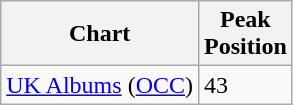<table class="wikitable">
<tr>
<th>Chart</th>
<th>Peak<br>Position</th>
</tr>
<tr>
<td><a href='#'>UK Albums</a> (<a href='#'>OCC</a>)</td>
<td>43</td>
</tr>
</table>
